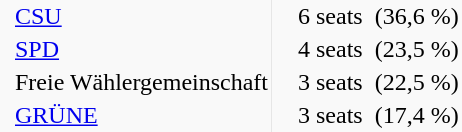<table style="background:#aaaaaa" cellpadding="2" cellspacing="0">
<tr bgcolor="#f9f9f9">
<td> </td>
<td><a href='#'>CSU</a></td>
<td align=right>    6 seats</td>
<td align=right> (36,6 %)</td>
</tr>
<tr bgcolor="#f9f9f9">
<td> </td>
<td><a href='#'>SPD</a></td>
<td align=right>4 seats</td>
<td align=right>(23,5 %)</td>
</tr>
<tr bgcolor="#f9f9f9">
<td> </td>
<td>Freie Wählergemeinschaft</td>
<td align=right>3 seats</td>
<td align=right>(22,5 %)</td>
</tr>
<tr bgcolor="#f9f9f9">
<td> </td>
<td><a href='#'>GRÜNE</a></td>
<td align=right>3 seats</td>
<td align=right>(17,4 %)</td>
</tr>
</table>
